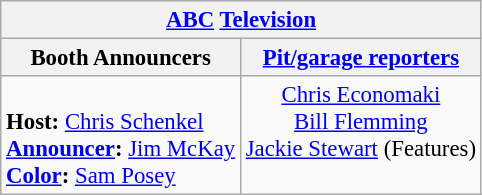<table class="wikitable" style="font-size: 95%;">
<tr>
<th colspan=2><a href='#'>ABC</a> <a href='#'>Television</a></th>
</tr>
<tr>
<th>Booth Announcers</th>
<th><a href='#'>Pit/garage reporters</a></th>
</tr>
<tr>
<td valign="top"><br><strong>Host:</strong> <a href='#'>Chris Schenkel</a><br>
<strong><a href='#'>Announcer</a>:</strong> <a href='#'>Jim McKay</a><br>
<strong><a href='#'>Color</a>:</strong> <a href='#'>Sam Posey</a><br></td>
<td align="center" valign="top"><a href='#'>Chris Economaki</a><br><a href='#'>Bill Flemming</a><br><a href='#'>Jackie Stewart</a> (Features)</td>
</tr>
</table>
